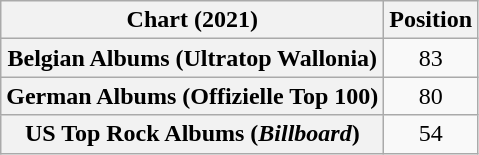<table class="wikitable sortable plainrowheaders" style="text-align:center">
<tr>
<th scope="col">Chart (2021)</th>
<th scope="col">Position</th>
</tr>
<tr>
<th scope="row">Belgian Albums (Ultratop Wallonia)</th>
<td>83</td>
</tr>
<tr>
<th scope="row">German Albums (Offizielle Top 100)</th>
<td>80</td>
</tr>
<tr>
<th scope="row">US Top Rock Albums (<em>Billboard</em>)</th>
<td>54</td>
</tr>
</table>
